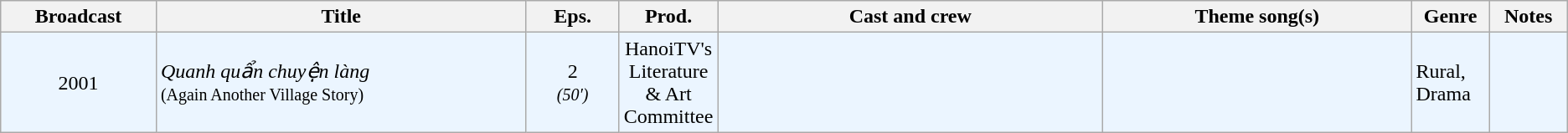<table class="wikitable sortable">
<tr>
<th style="width:10%;">Broadcast</th>
<th style="width:24%;">Title</th>
<th style="width:6%;">Eps.</th>
<th style="width:5%;">Prod.</th>
<th style="width:25%;">Cast and crew</th>
<th style="width:20%;">Theme song(s)</th>
<th style="width:5%;">Genre</th>
<th style="width:5%;">Notes</th>
</tr>
<tr ---- bgcolor="#ebf5ff">
<td style="text-align:center;">2001<br></td>
<td><em>Quanh quẩn chuyện làng</em> <br><small>(Again Another Village Story)</small></td>
<td style="text-align:center;">2<br><small><em>(50′)</em></small></td>
<td style="text-align:center;">HanoiTV's Literature & Art Committee</td>
<td></td>
<td></td>
<td>Rural, Drama</td>
<td></td>
</tr>
</table>
